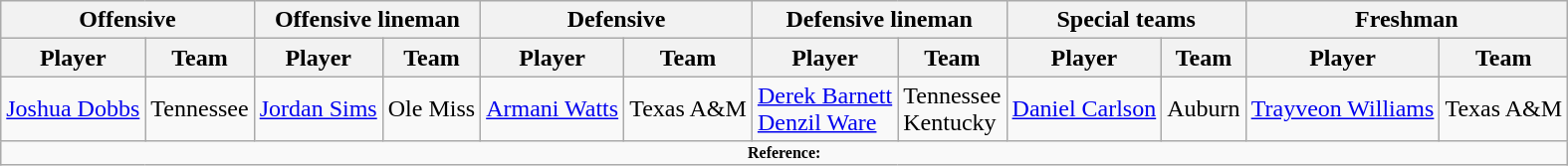<table class="wikitable">
<tr>
<th colspan="2">Offensive</th>
<th colspan="2">Offensive lineman</th>
<th colspan="2">Defensive</th>
<th colspan="2">Defensive lineman</th>
<th colspan="2">Special teams</th>
<th colspan="2">Freshman</th>
</tr>
<tr>
<th>Player</th>
<th>Team</th>
<th>Player</th>
<th>Team</th>
<th>Player</th>
<th>Team</th>
<th>Player</th>
<th>Team</th>
<th>Player</th>
<th>Team</th>
<th>Player</th>
<th>Team</th>
</tr>
<tr>
<td><a href='#'>Joshua Dobbs</a></td>
<td>Tennessee</td>
<td><a href='#'>Jordan Sims</a></td>
<td>Ole Miss</td>
<td><a href='#'>Armani Watts</a></td>
<td>Texas A&M</td>
<td><a href='#'>Derek Barnett</a><br><a href='#'>Denzil Ware</a></td>
<td>Tennessee<br>Kentucky</td>
<td><a href='#'>Daniel Carlson</a></td>
<td>Auburn</td>
<td><a href='#'>Trayveon Williams</a></td>
<td>Texas A&M</td>
</tr>
<tr>
<td colspan="12"  style="font-size:8pt; text-align:center;"><strong>Reference:</strong></td>
</tr>
</table>
